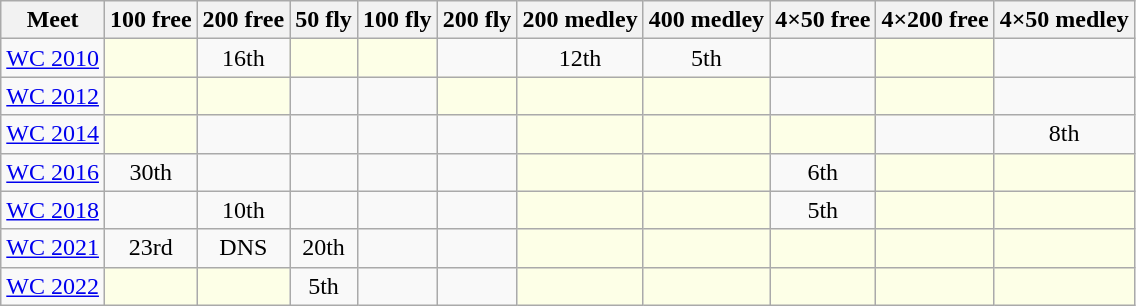<table class="sortable wikitable">
<tr>
<th>Meet</th>
<th class="unsortable">100 free</th>
<th class="unsortable">200 free</th>
<th class="unsortable">50 fly</th>
<th class="unsortable">100 fly</th>
<th class="unsortable">200 fly</th>
<th class="unsortable">200 medley</th>
<th class="unsortable">400 medley</th>
<th class="unsortable">4×50 free</th>
<th class="unsortable">4×200 free</th>
<th class="unsortable">4×50 medley</th>
</tr>
<tr>
<td><a href='#'>WC 2010</a></td>
<td style="background:#fdffe7"></td>
<td align="center">16th</td>
<td style="background:#fdffe7"></td>
<td style="background:#fdffe7"></td>
<td align="center"></td>
<td align="center">12th</td>
<td align="center">5th</td>
<td></td>
<td style="background:#fdffe7"></td>
<td></td>
</tr>
<tr>
<td><a href='#'>WC 2012</a></td>
<td style="background:#fdffe7"></td>
<td style="background:#fdffe7"></td>
<td align="center"></td>
<td align="center"></td>
<td style="background:#fdffe7"></td>
<td style="background:#fdffe7"></td>
<td style="background:#fdffe7"></td>
<td></td>
<td style="background:#fdffe7"></td>
<td></td>
</tr>
<tr>
<td><a href='#'>WC 2014</a></td>
<td style="background:#fdffe7"></td>
<td align="center"></td>
<td align="center"></td>
<td align="center"></td>
<td align="center"></td>
<td style="background:#fdffe7"></td>
<td style="background:#fdffe7"></td>
<td style="background:#fdffe7"></td>
<td align="center"></td>
<td align="center">8th</td>
</tr>
<tr>
<td><a href='#'>WC 2016</a></td>
<td align="center">30th</td>
<td align="center"></td>
<td align="center"></td>
<td align="center"></td>
<td align="center"></td>
<td style="background:#fdffe7"></td>
<td style="background:#fdffe7"></td>
<td align="center">6th</td>
<td style="background:#fdffe7"></td>
<td style="background:#fdffe7"></td>
</tr>
<tr>
<td><a href='#'>WC 2018</a></td>
<td align="center"></td>
<td align="center">10th</td>
<td align="center"></td>
<td align="center"></td>
<td align="center"></td>
<td style="background:#fdffe7"></td>
<td style="background:#fdffe7"></td>
<td align="center">5th</td>
<td style="background:#fdffe7"></td>
<td style="background:#fdffe7"></td>
</tr>
<tr>
<td><a href='#'>WC 2021</a></td>
<td align="center">23rd</td>
<td align="center">DNS</td>
<td align="center">20th</td>
<td align="center"></td>
<td align="center"></td>
<td style="background:#fdffe7"></td>
<td style="background:#fdffe7"></td>
<td style="background:#fdffe7"></td>
<td style="background:#fdffe7"></td>
<td style="background:#fdffe7"></td>
</tr>
<tr>
<td><a href='#'>WC 2022</a></td>
<td style="background:#fdffe7"></td>
<td style="background:#fdffe7"></td>
<td align="center">5th</td>
<td align="center"></td>
<td align="center"></td>
<td style="background:#fdffe7"></td>
<td style="background:#fdffe7"></td>
<td style="background:#fdffe7"></td>
<td style="background:#fdffe7"></td>
<td style="background:#fdffe7"></td>
</tr>
</table>
